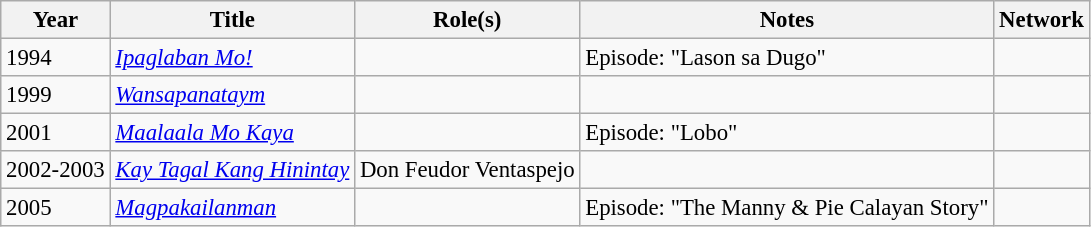<table class="wikitable" style="font-size: 95%;">
<tr>
<th>Year</th>
<th>Title</th>
<th>Role(s)</th>
<th>Notes</th>
<th>Network</th>
</tr>
<tr>
<td>1994</td>
<td><em><a href='#'>Ipaglaban Mo!</a></em></td>
<td></td>
<td>Episode: "Lason sa Dugo"</td>
<td></td>
</tr>
<tr>
<td>1999</td>
<td><em><a href='#'>Wansapanataym</a></em></td>
<td></td>
<td></td>
<td></td>
</tr>
<tr>
<td>2001</td>
<td><em><a href='#'>Maalaala Mo Kaya</a></em></td>
<td></td>
<td>Episode: "Lobo"</td>
<td></td>
</tr>
<tr>
<td>2002-2003</td>
<td><em><a href='#'>Kay Tagal Kang Hinintay</a></em></td>
<td>Don Feudor Ventaspejo</td>
<td></td>
<td></td>
</tr>
<tr>
<td>2005</td>
<td><em><a href='#'>Magpakailanman</a></em></td>
<td></td>
<td>Episode: "The Manny & Pie Calayan Story"</td>
<td></td>
</tr>
</table>
